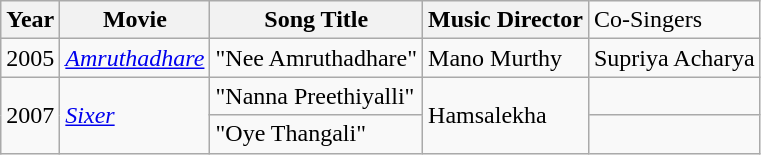<table class="wikitable sortable static-row-numbers">
<tr>
<th>Year</th>
<th>Movie</th>
<th>Song Title</th>
<th>Music Director</th>
<td>Co-Singers</td>
</tr>
<tr>
<td>2005</td>
<td><em><a href='#'>Amruthadhare</a></em></td>
<td>"Nee Amruthadhare"</td>
<td>Mano Murthy</td>
<td>Supriya Acharya</td>
</tr>
<tr>
<td rowspan="2">2007</td>
<td rowspan="2"><em><a href='#'>Sixer</a></em></td>
<td>"Nanna Preethiyalli"</td>
<td rowspan="2">Hamsalekha</td>
<td></td>
</tr>
<tr>
<td>"Oye Thangali"</td>
<td></td>
</tr>
</table>
